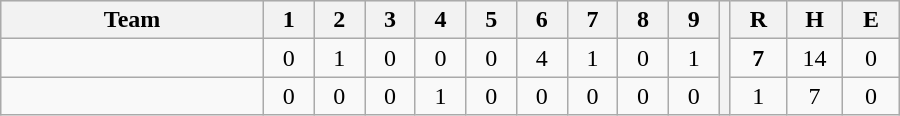<table border=1 cellspacing=0 width=600 style="margin-left:3em;" class="wikitable">
<tr style="text-align:center; background-color:#e6e6e6;">
<th align=left width=28%>Team</th>
<th width=5.4%>1</th>
<th width=5.4%>2</th>
<th width=5.4%>3</th>
<th width=5.4%>4</th>
<th width=5.4%>5</th>
<th width=5.4%>6</th>
<th width=5.4%>7</th>
<th width=5.4%>8</th>
<th width=5.4%>9</th>
<th rowspan="3" width=0.5%></th>
<th width=6%>R</th>
<th width=6%>H</th>
<th width=6%>E</th>
</tr>
<tr style="text-align:center;">
<td align=left></td>
<td>0</td>
<td>1</td>
<td>0</td>
<td>0</td>
<td>0</td>
<td>4</td>
<td>1</td>
<td>0</td>
<td>1</td>
<td><strong>7</strong></td>
<td>14</td>
<td>0</td>
</tr>
<tr style="text-align:center;">
<td align=left></td>
<td>0</td>
<td>0</td>
<td>0</td>
<td>1</td>
<td>0</td>
<td>0</td>
<td>0</td>
<td>0</td>
<td>0</td>
<td>1</td>
<td>7</td>
<td>0</td>
</tr>
</table>
